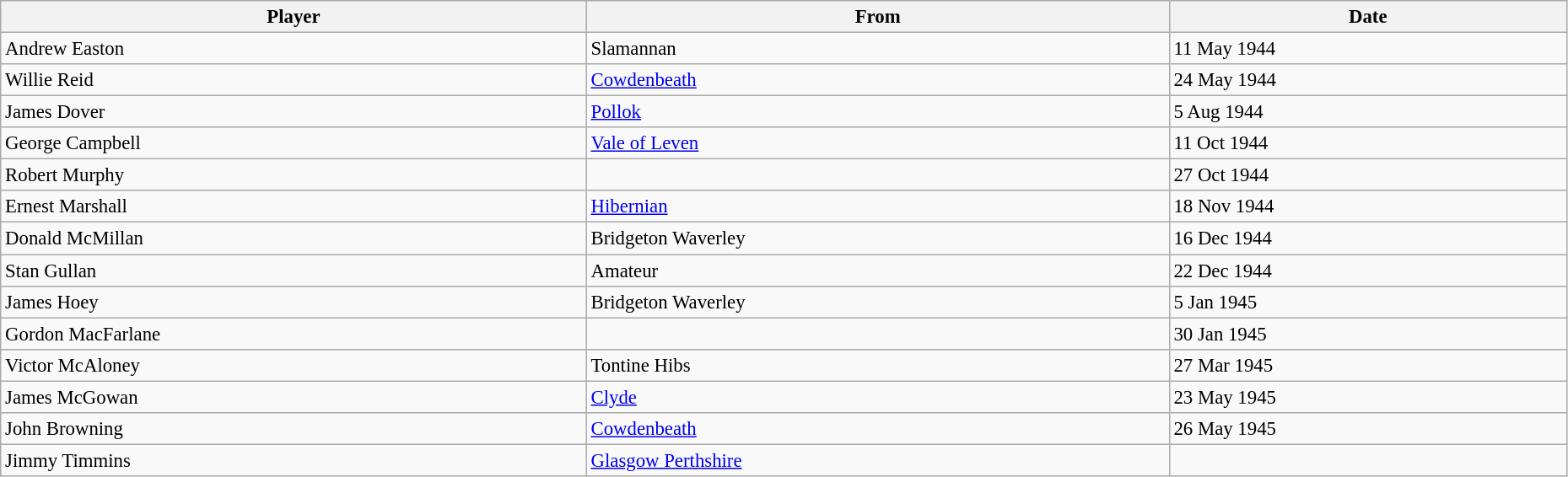<table class="wikitable" style="text-align:center; font-size:95%;width:98%; text-align:left">
<tr>
<th>Player</th>
<th>From</th>
<th>Date</th>
</tr>
<tr>
<td> Andrew Easton</td>
<td> Slamannan</td>
<td>11 May  1944</td>
</tr>
<tr>
<td> Willie Reid</td>
<td> <a href='#'>Cowdenbeath</a></td>
<td>24 May 1944</td>
</tr>
<tr>
<td> James Dover</td>
<td> <a href='#'>Pollok</a></td>
<td>5 Aug 1944</td>
</tr>
<tr>
<td> George Campbell</td>
<td> <a href='#'>Vale of Leven</a></td>
<td>11 Oct 1944</td>
</tr>
<tr>
<td> Robert Murphy</td>
<td></td>
<td>27 Oct 1944</td>
</tr>
<tr>
<td> Ernest Marshall</td>
<td> <a href='#'>Hibernian</a></td>
<td>18 Nov 1944</td>
</tr>
<tr>
<td> Donald McMillan</td>
<td> Bridgeton Waverley</td>
<td>16 Dec 1944</td>
</tr>
<tr>
<td> Stan Gullan</td>
<td> Amateur</td>
<td>22 Dec 1944</td>
</tr>
<tr>
<td> James Hoey</td>
<td> Bridgeton Waverley</td>
<td>5 Jan 1945</td>
</tr>
<tr>
<td> Gordon MacFarlane</td>
<td></td>
<td>30 Jan 1945</td>
</tr>
<tr>
<td> Victor McAloney</td>
<td> Tontine Hibs</td>
<td>27 Mar  1945</td>
</tr>
<tr>
<td> James McGowan</td>
<td> <a href='#'>Clyde</a></td>
<td>23 May 1945</td>
</tr>
<tr>
<td> John Browning</td>
<td> <a href='#'>Cowdenbeath</a></td>
<td>26 May 1945</td>
</tr>
<tr>
<td> Jimmy Timmins</td>
<td> <a href='#'>Glasgow Perthshire</a></td>
<td></td>
</tr>
</table>
